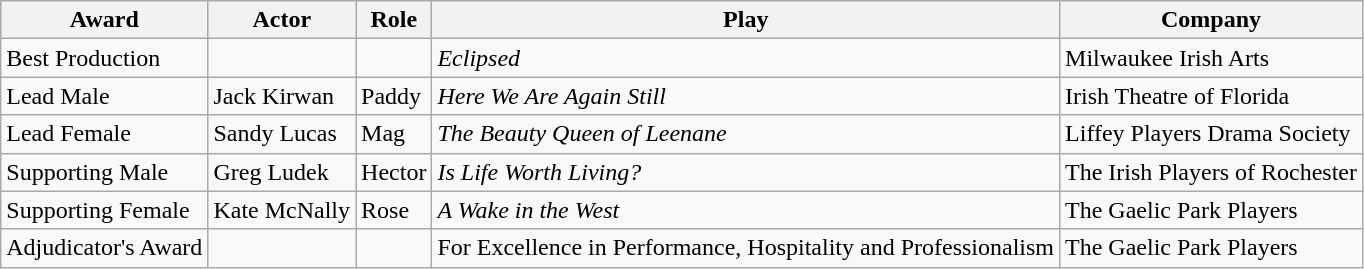<table class="wikitable">
<tr>
<th>Award</th>
<th>Actor</th>
<th>Role</th>
<th>Play</th>
<th>Company</th>
</tr>
<tr>
<td>Best Production</td>
<td></td>
<td></td>
<td><em>Eclipsed</em></td>
<td>Milwaukee Irish Arts</td>
</tr>
<tr>
<td>Lead Male</td>
<td>Jack Kirwan</td>
<td>Paddy</td>
<td><em>Here We Are Again Still</em></td>
<td>Irish Theatre of Florida</td>
</tr>
<tr>
<td>Lead Female</td>
<td>Sandy Lucas</td>
<td>Mag</td>
<td><em>The Beauty Queen of Leenane</em></td>
<td>Liffey Players Drama Society</td>
</tr>
<tr>
<td>Supporting Male</td>
<td>Greg Ludek</td>
<td>Hector</td>
<td><em>Is Life Worth Living?</em></td>
<td>The Irish Players of Rochester</td>
</tr>
<tr>
<td>Supporting Female</td>
<td>Kate McNally</td>
<td>Rose</td>
<td><em>A Wake in the West</em></td>
<td>The Gaelic Park Players</td>
</tr>
<tr>
<td>Adjudicator's Award</td>
<td></td>
<td></td>
<td>For Excellence in Performance, Hospitality and Professionalism</td>
<td>The Gaelic Park Players</td>
</tr>
</table>
